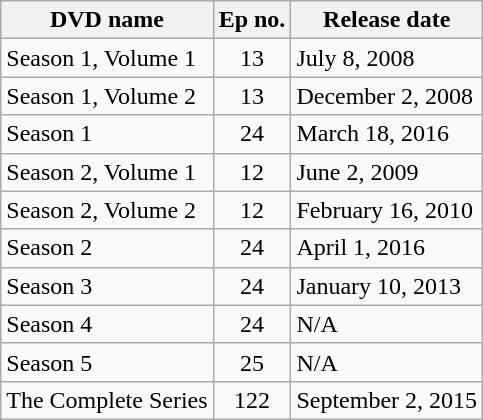<table class="wikitable">
<tr>
<th>DVD name</th>
<th>Ep no.</th>
<th>Release date</th>
</tr>
<tr>
<td>Season 1, Volume 1</td>
<td align="center">13</td>
<td>July 8, 2008</td>
</tr>
<tr>
<td>Season 1, Volume 2</td>
<td align="center">13</td>
<td>December 2, 2008</td>
</tr>
<tr>
<td>Season 1</td>
<td align="center">24</td>
<td>March 18, 2016</td>
</tr>
<tr>
<td>Season 2, Volume 1</td>
<td align="center">12</td>
<td>June 2, 2009</td>
</tr>
<tr>
<td>Season 2, Volume 2</td>
<td align="center">12</td>
<td>February 16, 2010</td>
</tr>
<tr>
<td>Season 2</td>
<td align="center">24</td>
<td>April 1, 2016</td>
</tr>
<tr>
<td>Season 3</td>
<td align="center">24</td>
<td>January 10, 2013</td>
</tr>
<tr>
<td>Season 4</td>
<td align="center">24</td>
<td>N/A</td>
</tr>
<tr>
<td>Season 5</td>
<td align="center">25</td>
<td>N/A</td>
</tr>
<tr>
<td>The Complete Series</td>
<td align="center">122</td>
<td>September 2, 2015</td>
</tr>
</table>
